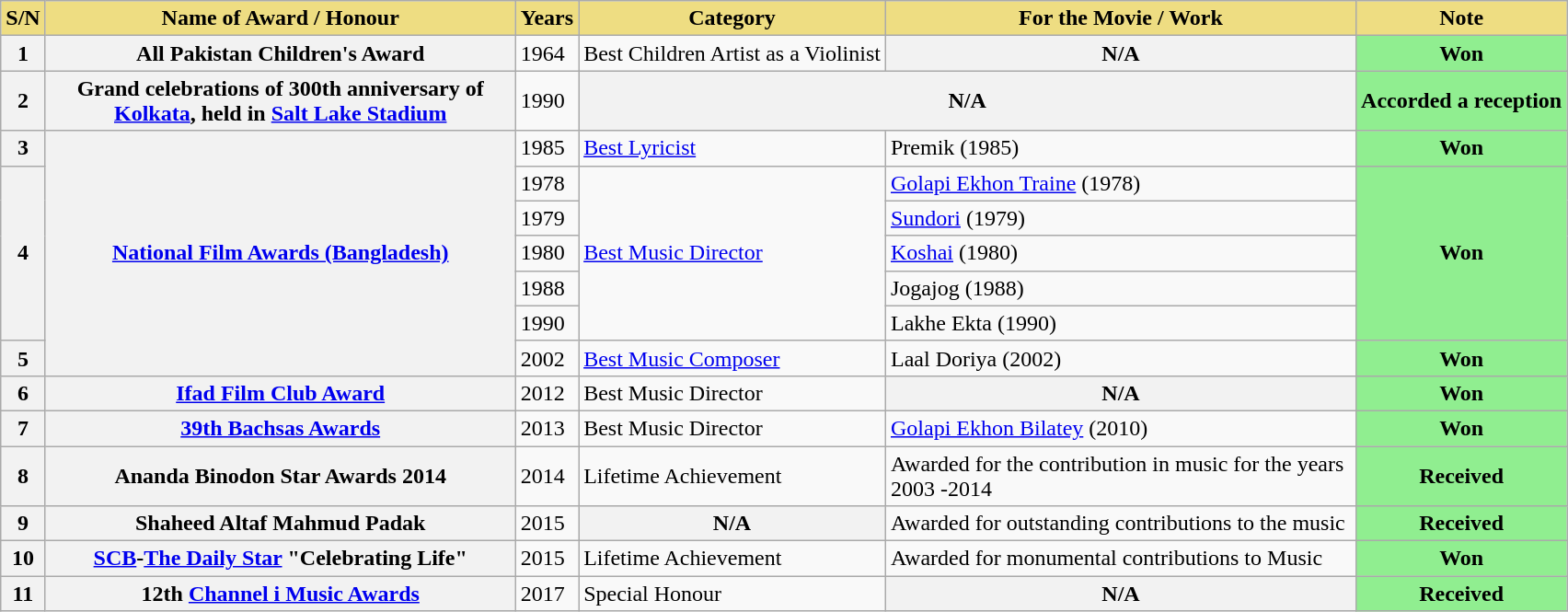<table class="wikitable">
<tr>
<th style="background:#EEDD82;">S/N</th>
<th style="width:250pt; background:#EEDD82;">Name of Award / Honour</th>
<th style="background:#EEDD82;">Years</th>
<th style="background:#EEDD82;">Category</th>
<th style="width:250pt; background:#EEDD82;">For the Movie / Work</th>
<th style="background:#EEDD82;">Note</th>
</tr>
<tr>
<th>1</th>
<th>All Pakistan Children's Award</th>
<td>1964</td>
<td>Best Children Artist as a Violinist</td>
<th>N/A</th>
<th style="background:lightgreen;">Won</th>
</tr>
<tr>
<th>2</th>
<th>Grand celebrations of 300th anniversary of <a href='#'>Kolkata</a>, held in <a href='#'>Salt Lake Stadium</a></th>
<td>1990</td>
<th colspan="2">N/A</th>
<th style="background:lightgreen;">Accorded a reception</th>
</tr>
<tr>
<th>3</th>
<th rowspan="7"><a href='#'>National Film Awards (Bangladesh)</a></th>
<td>1985</td>
<td><a href='#'>Best Lyricist</a></td>
<td>Premik (1985)</td>
<th style="background:lightgreen;">Won</th>
</tr>
<tr>
<th rowspan="5">4</th>
<td>1978</td>
<td rowspan="5"><a href='#'>Best Music Director</a></td>
<td><a href='#'>Golapi Ekhon Traine</a> (1978)</td>
<th rowspan="5" style="background:lightgreen;" !>Won</th>
</tr>
<tr>
<td>1979</td>
<td><a href='#'>Sundori</a> (1979)</td>
</tr>
<tr>
<td>1980</td>
<td><a href='#'>Koshai</a> (1980)</td>
</tr>
<tr>
<td>1988</td>
<td>Jogajog (1988)</td>
</tr>
<tr>
<td>1990</td>
<td>Lakhe Ekta (1990)</td>
</tr>
<tr>
<th>5</th>
<td>2002</td>
<td><a href='#'>Best Music Composer</a></td>
<td>Laal Doriya (2002)</td>
<th style="background:lightgreen;">Won</th>
</tr>
<tr>
<th>6</th>
<th><a href='#'>Ifad Film Club Award</a></th>
<td>2012</td>
<td>Best Music Director</td>
<th>N/A</th>
<th style="background:lightgreen;">Won</th>
</tr>
<tr>
<th>7</th>
<th><a href='#'>39th Bachsas Awards</a></th>
<td>2013</td>
<td>Best Music Director</td>
<td><a href='#'>Golapi Ekhon Bilatey</a> (2010)</td>
<th style="background:lightgreen;">Won</th>
</tr>
<tr>
<th>8</th>
<th>Ananda Binodon Star Awards 2014</th>
<td>2014</td>
<td>Lifetime Achievement</td>
<td>Awarded for the contribution in music for the years 2003 -2014</td>
<th style="background:lightgreen;">Received</th>
</tr>
<tr>
<th>9</th>
<th>Shaheed Altaf Mahmud Padak</th>
<td>2015</td>
<th>N/A</th>
<td>Awarded for outstanding contributions to the music</td>
<th style="background:lightgreen;">Received</th>
</tr>
<tr>
<th>10</th>
<th><a href='#'>SCB</a>-<a href='#'>The Daily Star</a> "Celebrating Life"</th>
<td>2015</td>
<td>Lifetime Achievement</td>
<td>Awarded for monumental contributions to Music</td>
<th style="background:lightgreen;">Won</th>
</tr>
<tr>
<th>11</th>
<th>12th <a href='#'>Channel i Music Awards</a></th>
<td>2017</td>
<td>Special Honour</td>
<th>N/A</th>
<th style="background:lightgreen;">Received</th>
</tr>
</table>
